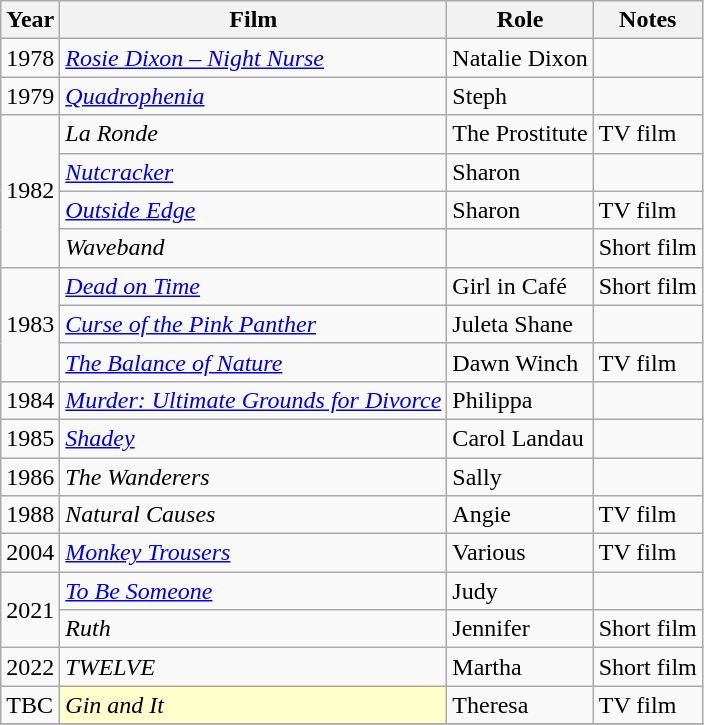<table class="wikitable sortable">
<tr>
<th>Year</th>
<th>Film</th>
<th>Role</th>
<th class="unsortable">Notes</th>
</tr>
<tr>
<td>1978</td>
<td><em><a href='#'>Rosie Dixon – Night Nurse</a></em></td>
<td>Natalie Dixon</td>
<td></td>
</tr>
<tr>
<td>1979</td>
<td><em><a href='#'>Quadrophenia</a></em></td>
<td>Steph</td>
<td></td>
</tr>
<tr>
<td rowspan="4">1982</td>
<td><em>La Ronde</em></td>
<td>The Prostitute</td>
<td>TV film</td>
</tr>
<tr>
<td><em><a href='#'>Nutcracker</a></em></td>
<td>Sharon</td>
<td></td>
</tr>
<tr>
<td><em><a href='#'>Outside Edge</a></em></td>
<td>Sharon</td>
<td>TV film</td>
</tr>
<tr>
<td><em>Waveband</em></td>
<td></td>
<td>Short film</td>
</tr>
<tr>
<td rowspan="3">1983</td>
<td><em><a href='#'>Dead on Time</a></em></td>
<td>Girl in Café</td>
<td>Short film</td>
</tr>
<tr>
<td><em><a href='#'>Curse of the Pink Panther</a></em></td>
<td>Juleta Shane</td>
<td></td>
</tr>
<tr>
<td><em><a href='#'>The Balance of Nature</a></em></td>
<td>Dawn Winch</td>
<td>TV film</td>
</tr>
<tr>
<td>1984</td>
<td><em><a href='#'>Murder: Ultimate Grounds for Divorce</a></em></td>
<td>Philippa</td>
<td></td>
</tr>
<tr>
<td>1985</td>
<td><em><a href='#'>Shadey</a></em></td>
<td>Carol Landau</td>
<td></td>
</tr>
<tr>
<td>1986</td>
<td><em>The Wanderers</em></td>
<td>Sally</td>
<td></td>
</tr>
<tr>
<td>1988</td>
<td><em>Natural Causes</em></td>
<td>Angie</td>
<td>TV film</td>
</tr>
<tr>
<td>2004</td>
<td><em><a href='#'>Monkey Trousers</a></em></td>
<td>Various</td>
<td>TV film</td>
</tr>
<tr>
<td rowspan="2">2021</td>
<td><em><a href='#'>To Be Someone</a></em></td>
<td>Judy</td>
<td></td>
</tr>
<tr>
<td><em>Ruth</em></td>
<td>Jennifer</td>
<td>Short film</td>
</tr>
<tr>
<td>2022</td>
<td><em>TWELVE</em></td>
<td>Martha</td>
<td>Short film</td>
</tr>
<tr>
<td>TBC</td>
<td style="background:#FFFFCC;"> <em>Gin and It</em></td>
<td>Theresa</td>
<td>TV film</td>
</tr>
<tr>
</tr>
</table>
